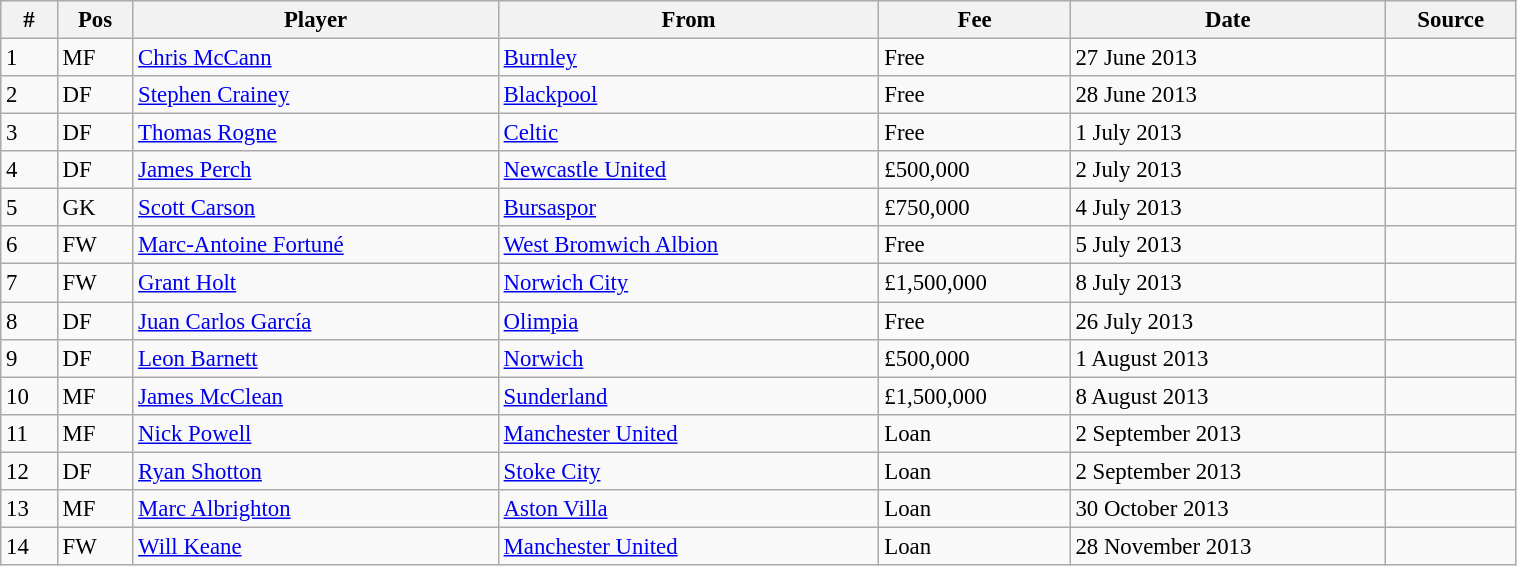<table class="wikitable" style="width:80%; text-align:center; font-size:95%; text-align:left;">
<tr>
<th>#</th>
<th>Pos</th>
<th>Player</th>
<th>From</th>
<th>Fee</th>
<th>Date</th>
<th>Source</th>
</tr>
<tr>
<td>1</td>
<td>MF</td>
<td><a href='#'>Chris McCann</a></td>
<td><a href='#'>Burnley</a></td>
<td>Free</td>
<td>27 June 2013</td>
<td></td>
</tr>
<tr>
<td>2</td>
<td>DF</td>
<td><a href='#'>Stephen Crainey</a></td>
<td><a href='#'>Blackpool</a></td>
<td>Free</td>
<td>28 June 2013</td>
<td></td>
</tr>
<tr>
<td>3</td>
<td>DF</td>
<td><a href='#'>Thomas Rogne</a></td>
<td><a href='#'>Celtic</a></td>
<td>Free</td>
<td>1 July 2013</td>
<td></td>
</tr>
<tr>
<td>4</td>
<td>DF</td>
<td><a href='#'>James Perch</a></td>
<td><a href='#'>Newcastle United</a></td>
<td>£500,000</td>
<td>2 July 2013</td>
<td></td>
</tr>
<tr>
<td>5</td>
<td>GK</td>
<td><a href='#'>Scott Carson</a></td>
<td><a href='#'>Bursaspor</a></td>
<td>£750,000</td>
<td>4 July 2013</td>
<td></td>
</tr>
<tr>
<td>6</td>
<td>FW</td>
<td><a href='#'>Marc-Antoine Fortuné</a></td>
<td><a href='#'>West Bromwich Albion</a></td>
<td>Free</td>
<td>5 July 2013</td>
<td></td>
</tr>
<tr>
<td>7</td>
<td>FW</td>
<td><a href='#'>Grant Holt</a></td>
<td><a href='#'>Norwich City</a></td>
<td>£1,500,000</td>
<td>8 July 2013</td>
<td></td>
</tr>
<tr>
<td>8</td>
<td>DF</td>
<td><a href='#'>Juan Carlos García</a></td>
<td><a href='#'>Olimpia</a></td>
<td>Free</td>
<td>26 July 2013</td>
<td></td>
</tr>
<tr>
<td>9</td>
<td>DF</td>
<td><a href='#'>Leon Barnett</a></td>
<td><a href='#'>Norwich</a></td>
<td>£500,000</td>
<td>1 August 2013</td>
<td></td>
</tr>
<tr>
<td>10</td>
<td>MF</td>
<td><a href='#'>James McClean</a></td>
<td><a href='#'>Sunderland</a></td>
<td>£1,500,000</td>
<td>8 August 2013</td>
<td></td>
</tr>
<tr>
<td>11</td>
<td>MF</td>
<td><a href='#'>Nick Powell</a></td>
<td><a href='#'>Manchester United</a></td>
<td>Loan</td>
<td>2 September 2013</td>
<td></td>
</tr>
<tr>
<td>12</td>
<td>DF</td>
<td><a href='#'>Ryan Shotton</a></td>
<td><a href='#'>Stoke City</a></td>
<td>Loan</td>
<td>2 September 2013</td>
<td></td>
</tr>
<tr>
<td>13</td>
<td>MF</td>
<td><a href='#'>Marc Albrighton</a></td>
<td><a href='#'>Aston Villa</a></td>
<td>Loan</td>
<td>30 October 2013</td>
<td></td>
</tr>
<tr>
<td>14</td>
<td>FW</td>
<td><a href='#'>Will Keane</a></td>
<td><a href='#'>Manchester United</a></td>
<td>Loan</td>
<td>28 November 2013</td>
<td></td>
</tr>
</table>
